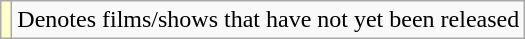<table class="wikitable">
<tr>
<td style="background:#ffc;"></td>
<td>Denotes films/shows that have not yet been released</td>
</tr>
</table>
